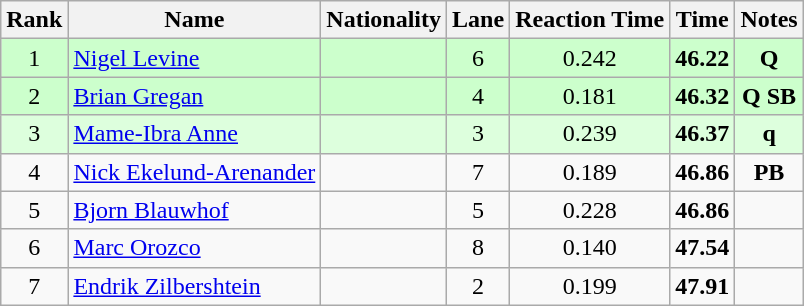<table class="wikitable sortable" style="text-align:center">
<tr>
<th>Rank</th>
<th>Name</th>
<th>Nationality</th>
<th>Lane</th>
<th>Reaction Time</th>
<th>Time</th>
<th>Notes</th>
</tr>
<tr bgcolor=ccffcc>
<td>1</td>
<td align=left><a href='#'>Nigel Levine</a></td>
<td align=left></td>
<td>6</td>
<td>0.242</td>
<td><strong>46.22</strong></td>
<td><strong>Q</strong></td>
</tr>
<tr bgcolor=ccffcc>
<td>2</td>
<td align=left><a href='#'>Brian Gregan</a></td>
<td align=left></td>
<td>4</td>
<td>0.181</td>
<td><strong>46.32</strong></td>
<td><strong>Q SB</strong></td>
</tr>
<tr bgcolor=ddffdd>
<td>3</td>
<td align=left><a href='#'>Mame-Ibra Anne</a></td>
<td align=left></td>
<td>3</td>
<td>0.239</td>
<td><strong>46.37</strong></td>
<td><strong>q</strong></td>
</tr>
<tr>
<td>4</td>
<td align=left><a href='#'>Nick Ekelund-Arenander</a></td>
<td align=left></td>
<td>7</td>
<td>0.189</td>
<td><strong>46.86</strong></td>
<td><strong>PB</strong></td>
</tr>
<tr>
<td>5</td>
<td align=left><a href='#'>Bjorn Blauwhof</a></td>
<td align=left></td>
<td>5</td>
<td>0.228</td>
<td><strong>46.86</strong></td>
<td></td>
</tr>
<tr>
<td>6</td>
<td align=left><a href='#'>Marc Orozco</a></td>
<td align=left></td>
<td>8</td>
<td>0.140</td>
<td><strong>47.54</strong></td>
<td></td>
</tr>
<tr>
<td>7</td>
<td align=left><a href='#'>Endrik Zilbershtein</a></td>
<td align=left></td>
<td>2</td>
<td>0.199</td>
<td><strong>47.91</strong></td>
<td></td>
</tr>
</table>
